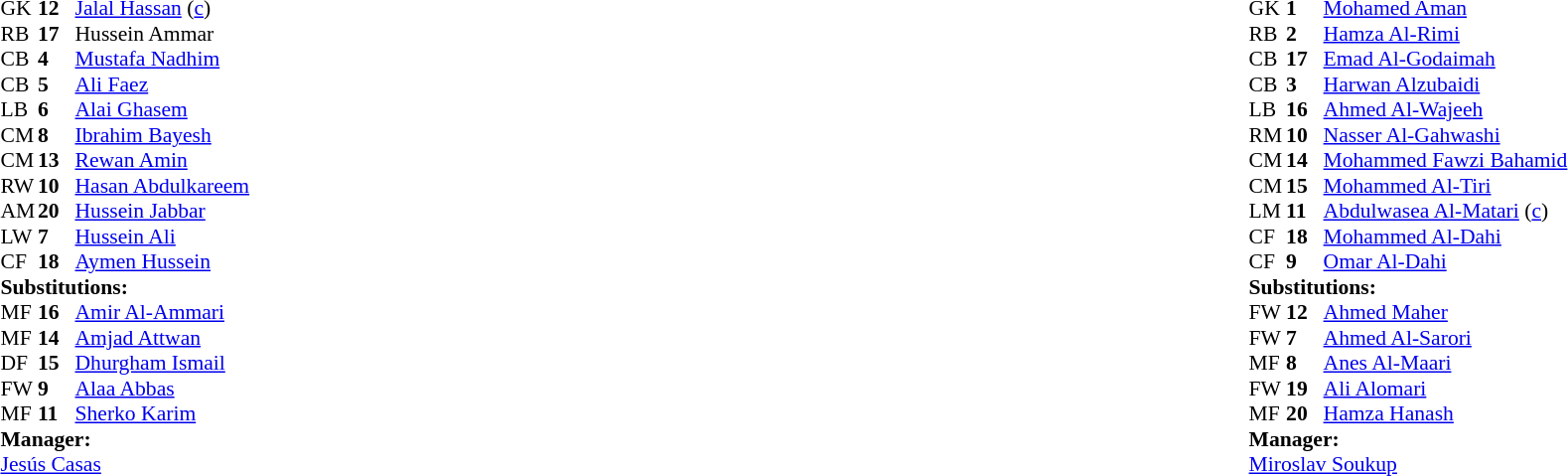<table width="100%">
<tr>
<td valign="top" width="40%"><br><table style="font-size:90%" cellspacing="0" cellpadding="0">
<tr>
<th width=25></th>
<th width=25></th>
</tr>
<tr>
<td>GK</td>
<td><strong>12</strong></td>
<td><a href='#'>Jalal Hassan</a> (<a href='#'>c</a>)</td>
</tr>
<tr>
<td>RB</td>
<td><strong>17</strong></td>
<td>Hussein Ammar</td>
<td></td>
<td></td>
</tr>
<tr>
<td>CB</td>
<td><strong>4</strong></td>
<td><a href='#'>Mustafa Nadhim</a></td>
</tr>
<tr>
<td>CB</td>
<td><strong>5</strong></td>
<td><a href='#'>Ali Faez</a></td>
</tr>
<tr>
<td>LB</td>
<td><strong>6</strong></td>
<td><a href='#'>Alai Ghasem</a></td>
</tr>
<tr>
<td>CM</td>
<td><strong>8</strong></td>
<td><a href='#'>Ibrahim Bayesh</a></td>
<td></td>
<td></td>
</tr>
<tr>
<td>CM</td>
<td><strong>13</strong></td>
<td><a href='#'>Rewan Amin</a></td>
</tr>
<tr>
<td>RW</td>
<td><strong>10</strong></td>
<td><a href='#'>Hasan Abdulkareem</a></td>
<td></td>
<td></td>
</tr>
<tr>
<td>AM</td>
<td><strong>20</strong></td>
<td><a href='#'>Hussein Jabbar</a></td>
<td></td>
<td></td>
</tr>
<tr>
<td>LW</td>
<td><strong>7</strong></td>
<td><a href='#'>Hussein Ali</a></td>
</tr>
<tr>
<td>CF</td>
<td><strong>18</strong></td>
<td><a href='#'>Aymen Hussein</a></td>
<td></td>
<td></td>
</tr>
<tr>
<td colspan=3><strong>Substitutions:</strong></td>
</tr>
<tr>
<td>MF</td>
<td><strong>16</strong></td>
<td><a href='#'>Amir Al-Ammari</a></td>
<td></td>
<td></td>
</tr>
<tr>
<td>MF</td>
<td><strong>14</strong></td>
<td><a href='#'>Amjad Attwan</a></td>
<td></td>
<td></td>
</tr>
<tr>
<td>DF</td>
<td><strong>15</strong></td>
<td><a href='#'>Dhurgham Ismail</a></td>
<td></td>
<td></td>
</tr>
<tr>
<td>FW</td>
<td><strong>9</strong></td>
<td><a href='#'>Alaa Abbas</a></td>
<td></td>
<td></td>
</tr>
<tr>
<td>MF</td>
<td><strong>11</strong></td>
<td><a href='#'>Sherko Karim</a></td>
<td></td>
<td></td>
</tr>
<tr>
<td colspan=3><strong>Manager:</strong></td>
</tr>
<tr>
<td colspan=3> <a href='#'>Jesús Casas</a></td>
</tr>
</table>
</td>
<td valign="top"></td>
<td valign="top" width="50%"><br><table style="font-size: 90%" cellspacing="0" cellpadding="0" align="center">
<tr>
<th width=25></th>
<th width=25></th>
</tr>
<tr>
<td>GK</td>
<td><strong>1</strong></td>
<td><a href='#'>Mohamed Aman</a></td>
</tr>
<tr>
<td>RB</td>
<td><strong>2</strong></td>
<td><a href='#'>Hamza Al-Rimi</a></td>
</tr>
<tr>
<td>CB</td>
<td><strong>17</strong></td>
<td><a href='#'>Emad Al-Godaimah</a></td>
</tr>
<tr>
<td>CB</td>
<td><strong>3</strong></td>
<td><a href='#'>Harwan Alzubaidi</a></td>
</tr>
<tr>
<td>LB</td>
<td><strong>16</strong></td>
<td><a href='#'>Ahmed Al-Wajeeh</a></td>
</tr>
<tr>
<td>RM</td>
<td><strong>10</strong></td>
<td><a href='#'>Nasser Al-Gahwashi</a></td>
<td></td>
<td></td>
</tr>
<tr>
<td>CM</td>
<td><strong>14</strong></td>
<td><a href='#'>Mohammed Fawzi Bahamid</a></td>
<td></td>
<td></td>
</tr>
<tr>
<td>CM</td>
<td><strong>15</strong></td>
<td><a href='#'>Mohammed Al-Tiri</a></td>
<td></td>
<td></td>
</tr>
<tr>
<td>LM</td>
<td><strong>11</strong></td>
<td><a href='#'>Abdulwasea Al-Matari</a> (<a href='#'>c</a>)</td>
<td></td>
</tr>
<tr>
<td>CF</td>
<td><strong>18</strong></td>
<td><a href='#'>Mohammed Al-Dahi</a></td>
<td></td>
<td></td>
</tr>
<tr>
<td>CF</td>
<td><strong>9</strong></td>
<td><a href='#'>Omar Al-Dahi</a></td>
<td></td>
<td></td>
</tr>
<tr>
<td colspan=3><strong>Substitutions:</strong></td>
</tr>
<tr>
<td>FW</td>
<td><strong>12</strong></td>
<td><a href='#'>Ahmed Maher</a></td>
<td></td>
<td></td>
</tr>
<tr>
<td>FW</td>
<td><strong>7</strong></td>
<td><a href='#'>Ahmed Al-Sarori</a></td>
<td></td>
<td></td>
</tr>
<tr>
<td>MF</td>
<td><strong>8</strong></td>
<td><a href='#'>Anes Al-Maari</a></td>
<td></td>
<td></td>
</tr>
<tr>
<td>FW</td>
<td><strong>19</strong></td>
<td><a href='#'>Ali Alomari</a></td>
<td></td>
<td></td>
</tr>
<tr>
<td>MF</td>
<td><strong>20</strong></td>
<td><a href='#'>Hamza Hanash</a></td>
<td></td>
<td></td>
</tr>
<tr>
<td colspan=3><strong>Manager:</strong></td>
</tr>
<tr>
<td colspan=3> <a href='#'>Miroslav Soukup</a></td>
</tr>
</table>
</td>
</tr>
</table>
